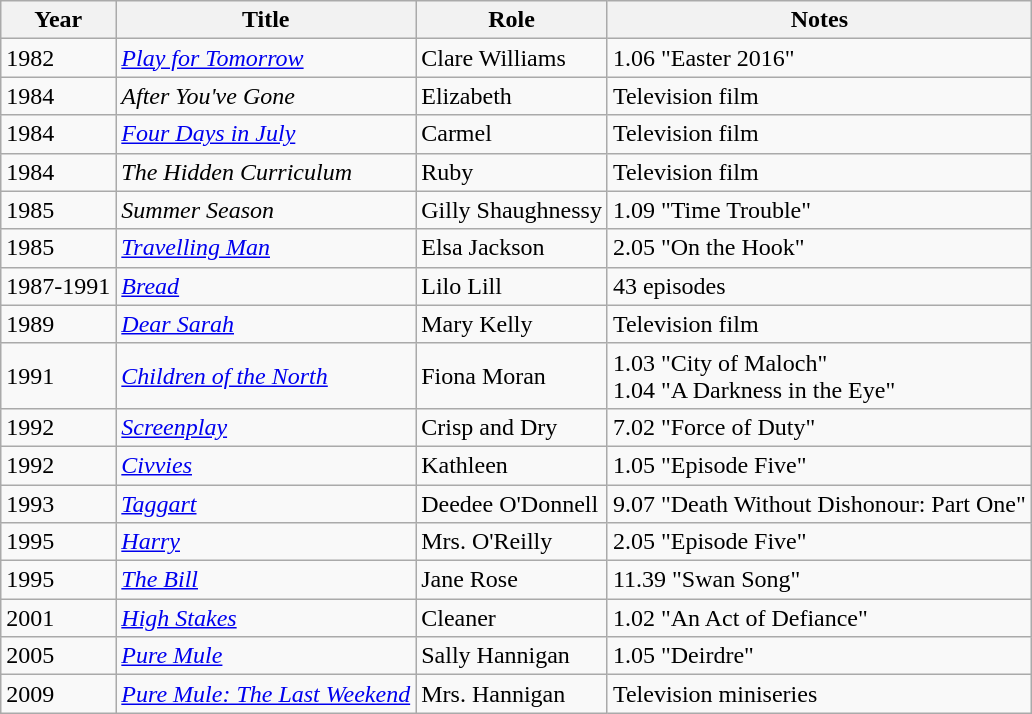<table class="wikitable">
<tr>
<th>Year</th>
<th>Title</th>
<th>Role</th>
<th>Notes</th>
</tr>
<tr>
<td>1982</td>
<td><em><a href='#'>Play for Tomorrow</a></em></td>
<td>Clare Williams</td>
<td>1.06 "Easter 2016"</td>
</tr>
<tr>
<td>1984</td>
<td><em>After You've Gone</em></td>
<td>Elizabeth</td>
<td>Television film</td>
</tr>
<tr>
<td>1984</td>
<td><em><a href='#'>Four Days in July</a></em></td>
<td>Carmel</td>
<td>Television film</td>
</tr>
<tr>
<td>1984</td>
<td><em>The Hidden Curriculum</em></td>
<td>Ruby</td>
<td>Television film</td>
</tr>
<tr>
<td>1985</td>
<td><em>Summer Season</em></td>
<td>Gilly Shaughnessy</td>
<td>1.09 "Time Trouble"</td>
</tr>
<tr>
<td>1985</td>
<td><em><a href='#'>Travelling Man</a></em></td>
<td>Elsa Jackson</td>
<td>2.05 "On the Hook"</td>
</tr>
<tr>
<td>1987-1991</td>
<td><em><a href='#'>Bread</a></em></td>
<td>Lilo Lill</td>
<td>43 episodes</td>
</tr>
<tr>
<td>1989</td>
<td><em><a href='#'>Dear Sarah</a></em></td>
<td>Mary Kelly</td>
<td>Television film</td>
</tr>
<tr>
<td>1991</td>
<td><em><a href='#'>Children of the North</a></em></td>
<td>Fiona Moran</td>
<td>1.03 "City of Maloch"<br>1.04 "A Darkness in the Eye"</td>
</tr>
<tr>
<td>1992</td>
<td><em><a href='#'>Screenplay</a></em></td>
<td>Crisp and Dry</td>
<td>7.02 "Force of Duty"</td>
</tr>
<tr>
<td>1992</td>
<td><em><a href='#'>Civvies</a></em></td>
<td>Kathleen</td>
<td>1.05 "Episode Five"</td>
</tr>
<tr>
<td>1993</td>
<td><em><a href='#'>Taggart</a></em></td>
<td>Deedee O'Donnell</td>
<td>9.07 "Death Without Dishonour: Part One"</td>
</tr>
<tr>
<td>1995</td>
<td><em><a href='#'>Harry</a></em></td>
<td>Mrs. O'Reilly</td>
<td>2.05 "Episode Five"</td>
</tr>
<tr>
<td>1995</td>
<td><em><a href='#'>The Bill</a></em></td>
<td>Jane Rose</td>
<td>11.39 "Swan Song"</td>
</tr>
<tr>
<td>2001</td>
<td><em><a href='#'>High Stakes</a></em></td>
<td>Cleaner</td>
<td>1.02 "An Act of Defiance"</td>
</tr>
<tr>
<td>2005</td>
<td><em><a href='#'>Pure Mule</a></em></td>
<td>Sally Hannigan</td>
<td>1.05 "Deirdre"</td>
</tr>
<tr>
<td>2009</td>
<td><em><a href='#'>Pure Mule: The Last Weekend</a></em></td>
<td>Mrs. Hannigan</td>
<td>Television miniseries</td>
</tr>
</table>
